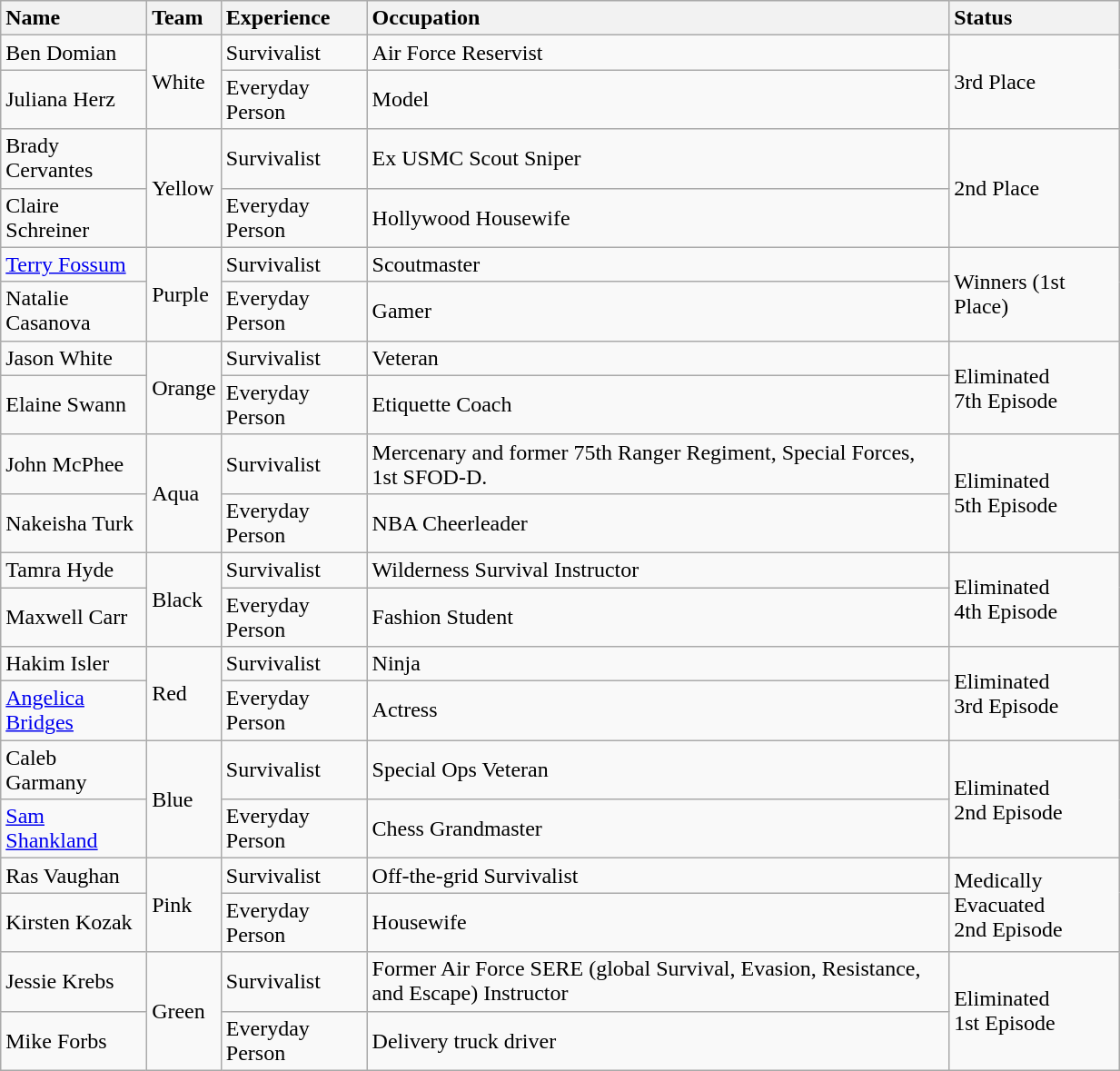<table class="wikitable sortable" style="width: 65%">
<tr>
<th style="text-align:left">Name</th>
<th style="text-align:left">Team</th>
<th style="text-align:left">Experience</th>
<th style="text-align:left">Occupation</th>
<th style="text-align:left">Status</th>
</tr>
<tr>
<td>Ben Domian</td>
<td rowspan="2">White</td>
<td>Survivalist</td>
<td>Air Force Reservist</td>
<td rowspan="2">3rd Place</td>
</tr>
<tr>
<td>Juliana Herz</td>
<td>Everyday Person</td>
<td>Model</td>
</tr>
<tr>
<td>Brady Cervantes</td>
<td rowspan="2">Yellow</td>
<td>Survivalist</td>
<td>Ex USMC Scout Sniper</td>
<td rowspan="2">2nd Place</td>
</tr>
<tr>
<td>Claire Schreiner</td>
<td>Everyday Person</td>
<td>Hollywood Housewife</td>
</tr>
<tr>
<td><a href='#'>Terry Fossum</a></td>
<td rowspan="2">Purple</td>
<td>Survivalist</td>
<td>Scoutmaster</td>
<td rowspan="2">Winners (1st Place)</td>
</tr>
<tr>
<td>Natalie Casanova</td>
<td>Everyday Person</td>
<td>Gamer</td>
</tr>
<tr>
<td>Jason White</td>
<td rowspan="2">Orange</td>
<td>Survivalist</td>
<td>Veteran</td>
<td rowspan="2">Eliminated <br> 7th Episode</td>
</tr>
<tr>
<td>Elaine Swann</td>
<td>Everyday Person</td>
<td>Etiquette Coach</td>
</tr>
<tr>
<td>John McPhee</td>
<td rowspan="2">Aqua</td>
<td>Survivalist</td>
<td>Mercenary and former 75th Ranger Regiment, Special Forces, 1st SFOD-D.</td>
<td rowspan="2">Eliminated <br> 5th Episode</td>
</tr>
<tr>
<td>Nakeisha Turk</td>
<td>Everyday Person</td>
<td>NBA Cheerleader</td>
</tr>
<tr>
<td>Tamra Hyde</td>
<td rowspan="2">Black</td>
<td>Survivalist</td>
<td>Wilderness Survival Instructor</td>
<td rowspan="2">Eliminated <br> 4th Episode</td>
</tr>
<tr>
<td>Maxwell Carr</td>
<td>Everyday Person</td>
<td>Fashion Student</td>
</tr>
<tr>
<td>Hakim Isler</td>
<td rowspan="2">Red</td>
<td>Survivalist</td>
<td>Ninja</td>
<td rowspan="2">Eliminated <br> 3rd Episode</td>
</tr>
<tr>
<td><a href='#'>Angelica Bridges</a></td>
<td>Everyday Person</td>
<td>Actress</td>
</tr>
<tr>
<td>Caleb Garmany</td>
<td rowspan="2">Blue</td>
<td>Survivalist</td>
<td>Special Ops Veteran</td>
<td rowspan="2">Eliminated <br> 2nd Episode</td>
</tr>
<tr>
<td><a href='#'>Sam Shankland</a></td>
<td>Everyday Person</td>
<td>Chess Grandmaster</td>
</tr>
<tr>
<td>Ras Vaughan</td>
<td rowspan="2">Pink</td>
<td>Survivalist</td>
<td>Off-the-grid Survivalist</td>
<td rowspan="2">Medically Evacuated <br> 2nd Episode</td>
</tr>
<tr>
<td>Kirsten Kozak</td>
<td>Everyday Person</td>
<td>Housewife</td>
</tr>
<tr>
<td>Jessie Krebs</td>
<td rowspan="2">Green</td>
<td>Survivalist</td>
<td>Former Air Force SERE (global Survival, Evasion, Resistance, and Escape) Instructor</td>
<td rowspan="2">Eliminated <br> 1st Episode</td>
</tr>
<tr>
<td>Mike Forbs</td>
<td>Everyday Person</td>
<td>Delivery truck driver</td>
</tr>
</table>
